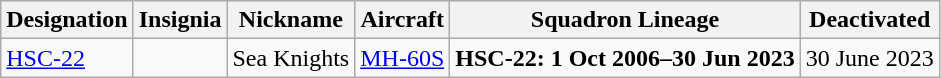<table class="wikitable">
<tr>
<th>Designation</th>
<th>Insignia</th>
<th>Nickname</th>
<th>Aircraft</th>
<th>Squadron Lineage</th>
<th>Deactivated</th>
</tr>
<tr>
<td><a href='#'>HSC-22</a></td>
<td></td>
<td>Sea Knights</td>
<td><a href='#'>MH-60S</a></td>
<td style="white-space: nowrap;"><strong>HSC-22: 1 Oct 2006–30 Jun 2023</strong></td>
<td>30 June 2023</td>
</tr>
</table>
